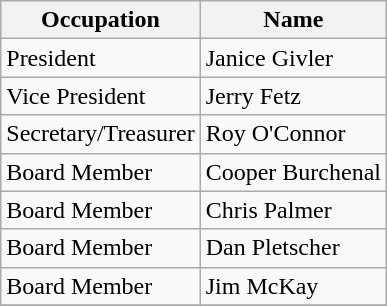<table class="wikitable sortable">
<tr>
<th>Occupation</th>
<th>Name</th>
</tr>
<tr>
<td>President</td>
<td>Janice Givler</td>
</tr>
<tr>
<td>Vice President</td>
<td>Jerry Fetz</td>
</tr>
<tr>
<td>Secretary/Treasurer</td>
<td>Roy O'Connor</td>
</tr>
<tr>
<td>Board Member</td>
<td>Cooper Burchenal</td>
</tr>
<tr>
<td>Board Member</td>
<td>Chris Palmer</td>
</tr>
<tr>
<td>Board Member</td>
<td>Dan Pletscher</td>
</tr>
<tr>
<td>Board Member</td>
<td>Jim McKay</td>
</tr>
<tr>
</tr>
</table>
